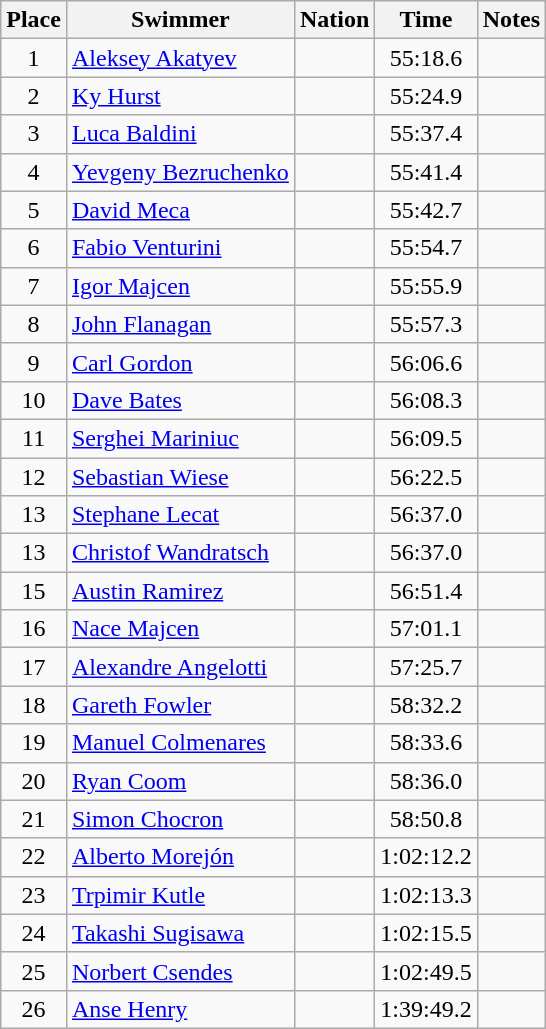<table class="wikitable sortable" style="text-align:center">
<tr>
<th>Place</th>
<th>Swimmer</th>
<th>Nation</th>
<th>Time</th>
<th>Notes</th>
</tr>
<tr>
<td>1</td>
<td align=left><a href='#'>Aleksey Akatyev</a></td>
<td align=left></td>
<td>55:18.6</td>
<td></td>
</tr>
<tr>
<td>2</td>
<td align=left><a href='#'>Ky Hurst</a></td>
<td align=left></td>
<td>55:24.9</td>
<td></td>
</tr>
<tr>
<td>3</td>
<td align=left><a href='#'>Luca Baldini</a></td>
<td align=left></td>
<td>55:37.4</td>
<td></td>
</tr>
<tr>
<td>4</td>
<td align=left><a href='#'>Yevgeny Bezruchenko</a></td>
<td align=left></td>
<td>55:41.4</td>
<td></td>
</tr>
<tr>
<td>5</td>
<td align=left><a href='#'>David Meca</a></td>
<td align=left></td>
<td>55:42.7</td>
<td></td>
</tr>
<tr>
<td>6</td>
<td align=left><a href='#'>Fabio Venturini</a></td>
<td align=left></td>
<td>55:54.7</td>
<td></td>
</tr>
<tr>
<td>7</td>
<td align=left><a href='#'>Igor Majcen</a></td>
<td align=left></td>
<td>55:55.9</td>
<td></td>
</tr>
<tr>
<td>8</td>
<td align=left><a href='#'>John Flanagan</a></td>
<td align=left></td>
<td>55:57.3</td>
<td></td>
</tr>
<tr>
<td>9</td>
<td align=left><a href='#'>Carl Gordon</a></td>
<td align=left></td>
<td>56:06.6</td>
<td></td>
</tr>
<tr>
<td>10</td>
<td align=left><a href='#'>Dave Bates</a></td>
<td align=left></td>
<td>56:08.3</td>
<td></td>
</tr>
<tr>
<td>11</td>
<td align=left><a href='#'>Serghei Mariniuc</a></td>
<td align=left></td>
<td>56:09.5</td>
<td></td>
</tr>
<tr>
<td>12</td>
<td align=left><a href='#'>Sebastian Wiese</a></td>
<td align=left></td>
<td>56:22.5</td>
<td></td>
</tr>
<tr>
<td>13</td>
<td align=left><a href='#'>Stephane Lecat</a></td>
<td align=left></td>
<td>56:37.0</td>
<td></td>
</tr>
<tr>
<td>13</td>
<td align=left><a href='#'>Christof Wandratsch</a></td>
<td align=left></td>
<td>56:37.0</td>
<td></td>
</tr>
<tr>
<td>15</td>
<td align=left><a href='#'>Austin Ramirez</a></td>
<td align=left></td>
<td>56:51.4</td>
<td></td>
</tr>
<tr>
<td>16</td>
<td align=left><a href='#'>Nace Majcen</a></td>
<td align=left></td>
<td>57:01.1</td>
<td></td>
</tr>
<tr>
<td>17</td>
<td align=left><a href='#'>Alexandre Angelotti</a></td>
<td align=left></td>
<td>57:25.7</td>
<td></td>
</tr>
<tr>
<td>18</td>
<td align=left><a href='#'>Gareth Fowler</a></td>
<td align=left></td>
<td>58:32.2</td>
<td></td>
</tr>
<tr>
<td>19</td>
<td align=left><a href='#'>Manuel Colmenares</a></td>
<td align=left></td>
<td>58:33.6</td>
<td></td>
</tr>
<tr>
<td>20</td>
<td align=left><a href='#'>Ryan Coom</a></td>
<td align=left></td>
<td>58:36.0</td>
<td></td>
</tr>
<tr>
<td>21</td>
<td align=left><a href='#'>Simon Chocron</a></td>
<td align=left></td>
<td>58:50.8</td>
<td></td>
</tr>
<tr>
<td>22</td>
<td align=left><a href='#'>Alberto Morejón</a></td>
<td align=left></td>
<td>1:02:12.2</td>
<td></td>
</tr>
<tr>
<td>23</td>
<td align=left><a href='#'>Trpimir Kutle</a></td>
<td align=left></td>
<td>1:02:13.3</td>
<td></td>
</tr>
<tr>
<td>24</td>
<td align=left><a href='#'>Takashi Sugisawa</a></td>
<td align=left></td>
<td>1:02:15.5</td>
<td></td>
</tr>
<tr>
<td>25</td>
<td align=left><a href='#'>Norbert Csendes</a></td>
<td align=left></td>
<td>1:02:49.5</td>
<td></td>
</tr>
<tr>
<td>26</td>
<td align=left><a href='#'>Anse Henry</a></td>
<td align=left></td>
<td>1:39:49.2</td>
<td></td>
</tr>
</table>
